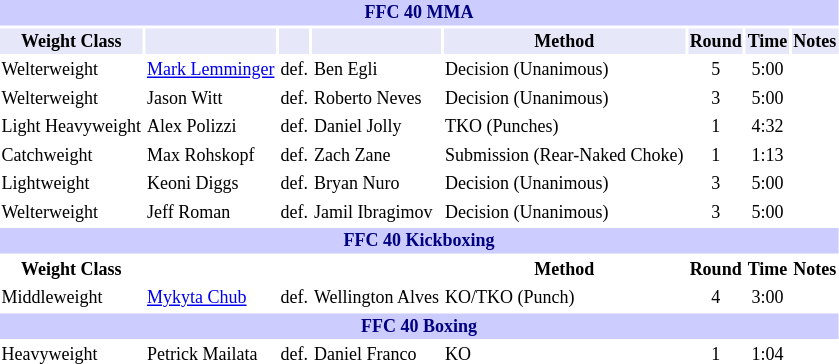<table class="toccolours" style="font-size: 75%;">
<tr>
<th colspan="8" style="background-color: #ccf; color: #000080; text-align: center;"><strong>FFC 40 MMA</strong></th>
</tr>
<tr>
<th colspan="1" style="background-color: #E6E8FA; color: #000000; text-align: center;">Weight Class</th>
<th colspan="1" style="background-color: #E6E8FA; color: #000000; text-align: center;"></th>
<th colspan="1" style="background-color: #E6E8FA; color: #000000; text-align: center;"></th>
<th colspan="1" style="background-color: #E6E8FA; color: #000000; text-align: center;"></th>
<th colspan="1" style="background-color: #E6E8FA; color: #000000; text-align: center;">Method</th>
<th colspan="1" style="background-color: #E6E8FA; color: #000000; text-align: center;">Round</th>
<th colspan="1" style="background-color: #E6E8FA; color: #000000; text-align: center;">Time</th>
<th colspan="1" style="background-color: #E6E8FA; color: #000000; text-align: center;">Notes</th>
</tr>
<tr>
<td>Welterweight</td>
<td><a href='#'>Mark Lemminger</a></td>
<td>def.</td>
<td>Ben Egli</td>
<td>Decision (Unanimous)</td>
<td align="center">5</td>
<td align="center">5:00</td>
<td></td>
</tr>
<tr>
<td>Welterweight</td>
<td>Jason Witt</td>
<td>def.</td>
<td>Roberto Neves</td>
<td>Decision (Unanimous)</td>
<td align="center">3</td>
<td align="center">5:00</td>
<td></td>
</tr>
<tr>
<td>Light Heavyweight</td>
<td>Alex Polizzi</td>
<td>def.</td>
<td>Daniel Jolly</td>
<td>TKO (Punches)</td>
<td align="center">1</td>
<td align="center">4:32</td>
<td></td>
</tr>
<tr>
<td>Catchweight</td>
<td>Max Rohskopf</td>
<td>def.</td>
<td>Zach Zane</td>
<td>Submission (Rear-Naked Choke)</td>
<td align="center">1</td>
<td align="center">1:13</td>
<td></td>
</tr>
<tr>
<td>Lightweight</td>
<td>Keoni Diggs</td>
<td>def.</td>
<td>Bryan Nuro</td>
<td>Decision (Unanimous)</td>
<td align="center">3</td>
<td align="center">5:00</td>
<td></td>
</tr>
<tr>
<td>Welterweight</td>
<td>Jeff Roman</td>
<td>def.</td>
<td>Jamil Ibragimov</td>
<td>Decision (Unanimous)</td>
<td align="center">3</td>
<td align="center">5:00</td>
<td></td>
</tr>
<tr>
<th colspan="8" style="background-color: #ccf; color: #000080; text-align: center;"><strong>FFC 40 Kickboxing</strong></th>
</tr>
<tr>
<th colspan="1">Weight Class</th>
<th colspan="1"></th>
<th colspan="1"></th>
<th colspan="1"></th>
<th colspan="1">Method</th>
<th colspan="1">Round</th>
<th colspan="1">Time</th>
<th colspan="1">Notes</th>
</tr>
<tr>
<td>Middleweight</td>
<td><a href='#'>Mykyta Chub</a></td>
<td>def.</td>
<td>Wellington Alves</td>
<td>KO/TKO (Punch)</td>
<td align="center">4</td>
<td align="center">3:00</td>
<td></td>
</tr>
<tr>
<th colspan="8" style="background-color: #ccf; color: #000080; text-align: center;"><strong>FFC 40 Boxing</strong></th>
</tr>
<tr>
<td>Heavyweight</td>
<td>Petrick Mailata</td>
<td>def.</td>
<td>Daniel Franco</td>
<td>KO</td>
<td align="center">1</td>
<td align="center">1:04</td>
<td></td>
</tr>
</table>
